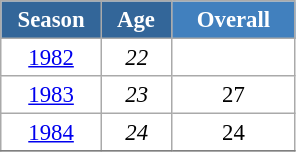<table class="wikitable" style="font-size:95%; text-align:center; border:grey solid 1px; border-collapse:collapse; background:#ffffff;">
<tr>
<th style="background-color:#369; color:white; width:60px;"> Season </th>
<th style="background-color:#369; color:white; width:40px;"> Age </th>
<th style="background-color:#4180be; color:white; width:75px;">Overall</th>
</tr>
<tr>
<td><a href='#'>1982</a></td>
<td><em>22</em></td>
<td></td>
</tr>
<tr>
<td><a href='#'>1983</a></td>
<td><em>23</em></td>
<td>27</td>
</tr>
<tr>
<td><a href='#'>1984</a></td>
<td><em>24</em></td>
<td>24</td>
</tr>
<tr>
</tr>
</table>
